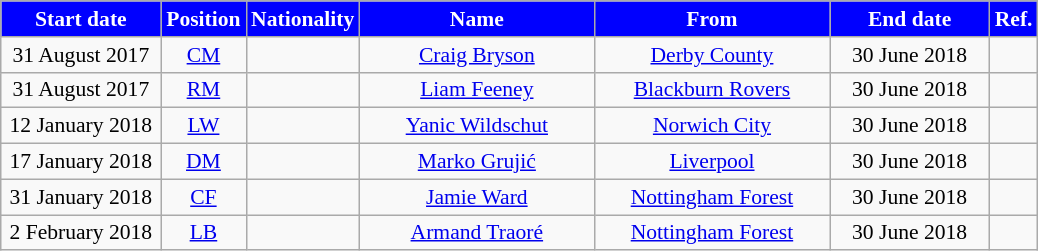<table class="wikitable"  style="text-align:center; font-size:90%; ">
<tr>
<th style="background:#0000FF; color:white; width:100px;">Start date</th>
<th style="background:#0000FF; color:white; width:50px;">Position</th>
<th style="background:#0000FF; color:white; width:50px;">Nationality</th>
<th style="background:#0000FF; color:white; width:150px;">Name</th>
<th style="background:#0000FF; color:white; width:150px;">From</th>
<th style="background:#0000FF; color:white; width:100px;">End date</th>
<th style="background:#0000FF; color:white; width:25px;">Ref.</th>
</tr>
<tr>
<td>31 August 2017</td>
<td><a href='#'>CM</a></td>
<td></td>
<td><a href='#'>Craig Bryson</a></td>
<td><a href='#'>Derby County</a></td>
<td>30 June 2018</td>
<td></td>
</tr>
<tr>
<td>31 August 2017</td>
<td><a href='#'>RM</a></td>
<td></td>
<td><a href='#'>Liam Feeney</a></td>
<td><a href='#'>Blackburn Rovers</a></td>
<td>30 June 2018</td>
<td></td>
</tr>
<tr>
<td>12 January 2018</td>
<td><a href='#'>LW</a></td>
<td></td>
<td><a href='#'>Yanic Wildschut</a></td>
<td><a href='#'>Norwich City</a></td>
<td>30 June 2018</td>
<td></td>
</tr>
<tr>
<td>17 January 2018</td>
<td><a href='#'>DM</a></td>
<td></td>
<td><a href='#'>Marko Grujić</a></td>
<td><a href='#'>Liverpool</a></td>
<td>30 June 2018</td>
<td></td>
</tr>
<tr>
<td>31 January 2018</td>
<td><a href='#'>CF</a></td>
<td></td>
<td><a href='#'>Jamie Ward</a></td>
<td><a href='#'>Nottingham Forest</a></td>
<td>30 June 2018</td>
<td></td>
</tr>
<tr>
<td>2 February 2018</td>
<td><a href='#'>LB</a></td>
<td></td>
<td><a href='#'>Armand Traoré</a></td>
<td><a href='#'>Nottingham Forest</a></td>
<td>30 June 2018</td>
<td></td>
</tr>
</table>
